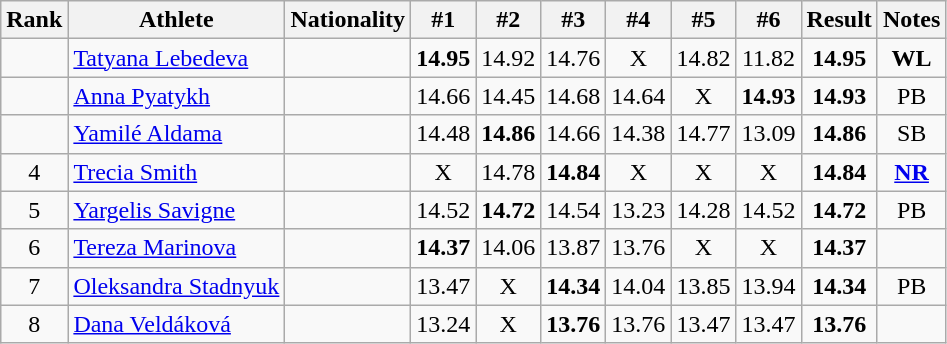<table class="wikitable" style="text-align:center">
<tr>
<th>Rank</th>
<th>Athlete</th>
<th>Nationality</th>
<th>#1</th>
<th>#2</th>
<th>#3</th>
<th>#4</th>
<th>#5</th>
<th>#6</th>
<th>Result</th>
<th>Notes</th>
</tr>
<tr>
<td></td>
<td align=left><a href='#'>Tatyana Lebedeva</a></td>
<td align=left></td>
<td><strong>14.95</strong></td>
<td>14.92</td>
<td>14.76</td>
<td>X</td>
<td>14.82</td>
<td>11.82</td>
<td><strong>14.95</strong></td>
<td><strong>WL</strong></td>
</tr>
<tr>
<td></td>
<td align=left><a href='#'>Anna Pyatykh</a></td>
<td align=left></td>
<td>14.66</td>
<td>14.45</td>
<td>14.68</td>
<td>14.64</td>
<td>X</td>
<td><strong>14.93</strong></td>
<td><strong>14.93</strong></td>
<td>PB</td>
</tr>
<tr>
<td></td>
<td align=left><a href='#'>Yamilé Aldama</a></td>
<td align=left></td>
<td>14.48</td>
<td><strong>14.86</strong></td>
<td>14.66</td>
<td>14.38</td>
<td>14.77</td>
<td>13.09</td>
<td><strong>14.86</strong></td>
<td>SB</td>
</tr>
<tr>
<td>4</td>
<td align=left><a href='#'>Trecia Smith</a></td>
<td align=left></td>
<td>X</td>
<td>14.78</td>
<td><strong>14.84</strong></td>
<td>X</td>
<td>X</td>
<td>X</td>
<td><strong>14.84</strong></td>
<td><strong><a href='#'>NR</a></strong></td>
</tr>
<tr>
<td>5</td>
<td align=left><a href='#'>Yargelis Savigne</a></td>
<td align=left></td>
<td>14.52</td>
<td><strong>14.72</strong></td>
<td>14.54</td>
<td>13.23</td>
<td>14.28</td>
<td>14.52</td>
<td><strong>14.72</strong></td>
<td>PB</td>
</tr>
<tr>
<td>6</td>
<td align=left><a href='#'>Tereza Marinova</a></td>
<td align=left></td>
<td><strong>14.37</strong></td>
<td>14.06</td>
<td>13.87</td>
<td>13.76</td>
<td>X</td>
<td>X</td>
<td><strong>14.37</strong></td>
<td></td>
</tr>
<tr>
<td>7</td>
<td align=left><a href='#'>Oleksandra Stadnyuk</a></td>
<td align=left></td>
<td>13.47</td>
<td>X</td>
<td><strong>14.34</strong></td>
<td>14.04</td>
<td>13.85</td>
<td>13.94</td>
<td><strong>14.34</strong></td>
<td>PB</td>
</tr>
<tr>
<td>8</td>
<td align=left><a href='#'>Dana Veldáková</a></td>
<td align=left></td>
<td>13.24</td>
<td>X</td>
<td><strong>13.76</strong></td>
<td>13.76</td>
<td>13.47</td>
<td>13.47</td>
<td><strong>13.76</strong></td>
<td></td>
</tr>
</table>
